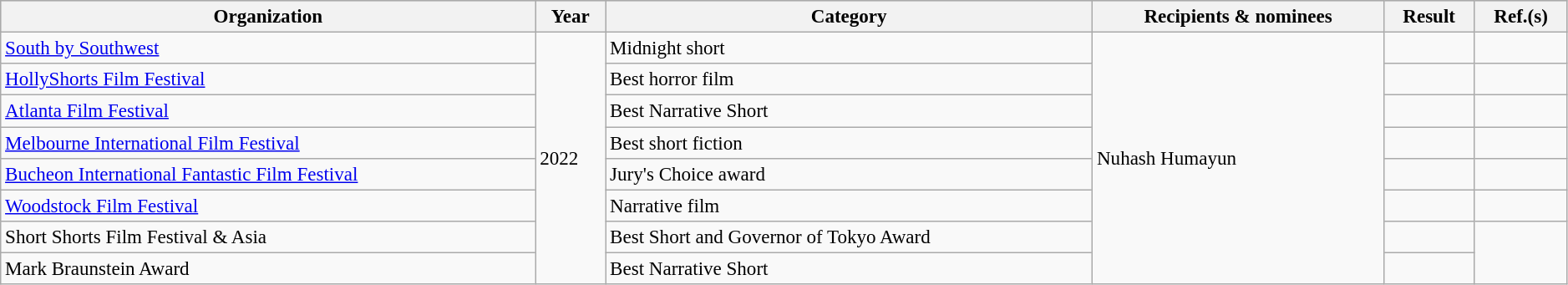<table class="wikitable sortable" width="99%" style=font-size:96%>
<tr style="background:#ccc;">
<th>Organization</th>
<th>Year</th>
<th>Category</th>
<th>Recipients & nominees</th>
<th>Result</th>
<th>Ref.(s)</th>
</tr>
<tr>
<td><a href='#'>South by Southwest</a></td>
<td rowspan="9">2022</td>
<td>Midnight short</td>
<td rowspan="9">Nuhash Humayun</td>
<td></td>
<td></td>
</tr>
<tr>
<td><a href='#'>HollyShorts Film Festival</a></td>
<td>Best horror film</td>
<td></td>
<td></td>
</tr>
<tr>
<td><a href='#'>Atlanta Film Festival</a></td>
<td>Best Narrative Short</td>
<td></td>
<td></td>
</tr>
<tr>
<td><a href='#'>Melbourne International Film Festival</a></td>
<td>Best short fiction</td>
<td></td>
<td></td>
</tr>
<tr>
<td><a href='#'>Bucheon International Fantastic Film Festival</a></td>
<td>Jury's Choice award</td>
<td></td>
<td></td>
</tr>
<tr>
<td><a href='#'>Woodstock Film Festival</a></td>
<td>Narrative film</td>
<td></td>
<td></td>
</tr>
<tr>
<td>Short Shorts Film Festival & Asia</td>
<td>Best Short and Governor of Tokyo Award</td>
<td></td>
<td rowspan="2"></td>
</tr>
<tr>
<td>Mark Braunstein Award</td>
<td>Best Narrative Short</td>
<td></td>
</tr>
</table>
